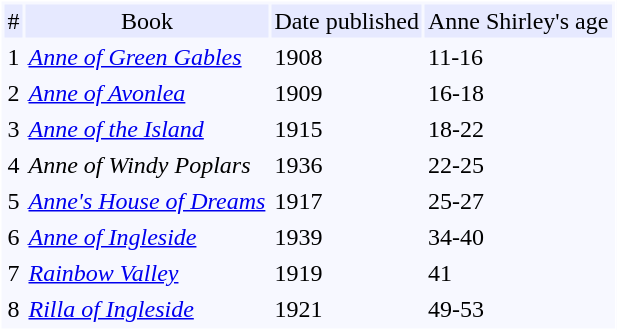<table style="border:1px; border: thin solid white; background-color:#f7f8ff" cellpadding="2">
<tr align="center" bgcolor="#e6e9ff">
<td>#</td>
<td>Book</td>
<td>Date published</td>
<td>Anne Shirley's age</td>
</tr>
<tr>
<td>1</td>
<td><em><a href='#'>Anne of Green Gables</a></em></td>
<td>1908</td>
<td>11-16</td>
</tr>
<tr>
<td>2</td>
<td><em><a href='#'>Anne of Avonlea</a></em></td>
<td>1909</td>
<td>16-18</td>
</tr>
<tr>
<td>3</td>
<td><em><a href='#'>Anne of the Island</a></em></td>
<td>1915</td>
<td>18-22</td>
</tr>
<tr>
<td>4</td>
<td><em>Anne of Windy Poplars</em></td>
<td>1936</td>
<td>22-25</td>
</tr>
<tr>
<td>5</td>
<td><em><a href='#'>Anne's House of Dreams</a></em></td>
<td>1917</td>
<td>25-27</td>
</tr>
<tr>
<td>6</td>
<td><em><a href='#'>Anne of Ingleside</a></em></td>
<td>1939</td>
<td>34-40</td>
</tr>
<tr>
<td>7</td>
<td><em><a href='#'>Rainbow Valley</a></em></td>
<td>1919</td>
<td>41</td>
</tr>
<tr>
<td>8</td>
<td><em><a href='#'>Rilla of Ingleside</a></em></td>
<td>1921</td>
<td>49-53</td>
</tr>
</table>
